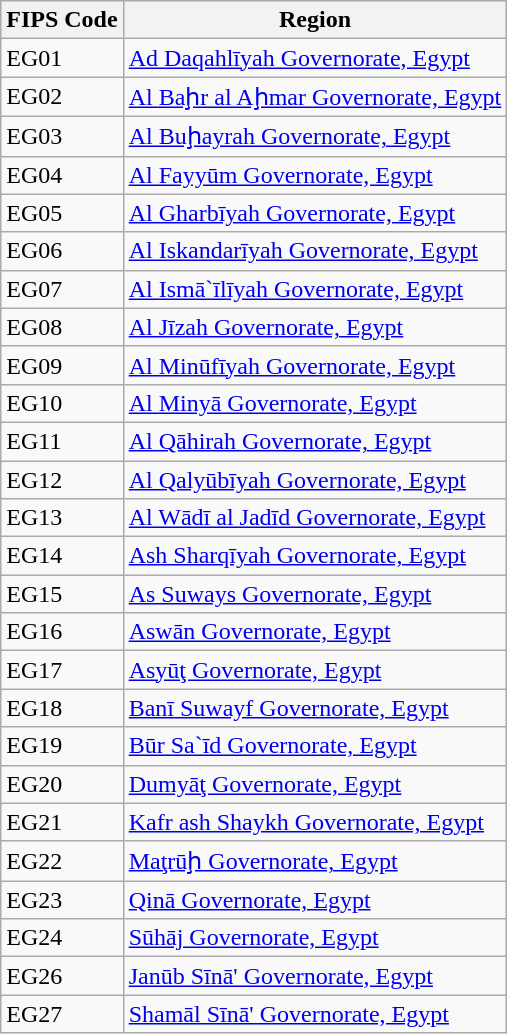<table class="wikitable">
<tr>
<th>FIPS Code</th>
<th>Region</th>
</tr>
<tr>
<td>EG01</td>
<td><a href='#'>Ad Daqahlīyah Governorate, Egypt</a></td>
</tr>
<tr>
<td>EG02</td>
<td><a href='#'>Al Baḩr al Aḩmar Governorate, Egypt</a></td>
</tr>
<tr>
<td>EG03</td>
<td><a href='#'>Al Buḩayrah Governorate, Egypt</a></td>
</tr>
<tr>
<td>EG04</td>
<td><a href='#'>Al Fayyūm Governorate, Egypt</a></td>
</tr>
<tr>
<td>EG05</td>
<td><a href='#'>Al Gharbīyah Governorate, Egypt</a></td>
</tr>
<tr>
<td>EG06</td>
<td><a href='#'>Al Iskandarīyah Governorate, Egypt</a></td>
</tr>
<tr>
<td>EG07</td>
<td><a href='#'>Al Ismā`īlīyah Governorate, Egypt</a></td>
</tr>
<tr>
<td>EG08</td>
<td><a href='#'>Al Jīzah Governorate, Egypt</a></td>
</tr>
<tr>
<td>EG09</td>
<td><a href='#'>Al Minūfīyah Governorate, Egypt</a></td>
</tr>
<tr>
<td>EG10</td>
<td><a href='#'>Al Minyā Governorate, Egypt</a></td>
</tr>
<tr>
<td>EG11</td>
<td><a href='#'>Al Qāhirah Governorate, Egypt</a></td>
</tr>
<tr>
<td>EG12</td>
<td><a href='#'>Al Qalyūbīyah Governorate, Egypt</a></td>
</tr>
<tr>
<td>EG13</td>
<td><a href='#'>Al Wādī al Jadīd Governorate, Egypt</a></td>
</tr>
<tr>
<td>EG14</td>
<td><a href='#'>Ash Sharqīyah Governorate, Egypt</a></td>
</tr>
<tr>
<td>EG15</td>
<td><a href='#'>As Suways Governorate, Egypt</a></td>
</tr>
<tr>
<td>EG16</td>
<td><a href='#'>Aswān Governorate, Egypt</a></td>
</tr>
<tr>
<td>EG17</td>
<td><a href='#'>Asyūţ Governorate, Egypt</a></td>
</tr>
<tr>
<td>EG18</td>
<td><a href='#'>Banī Suwayf Governorate, Egypt</a></td>
</tr>
<tr>
<td>EG19</td>
<td><a href='#'>Būr Sa`īd Governorate, Egypt</a></td>
</tr>
<tr>
<td>EG20</td>
<td><a href='#'>Dumyāţ Governorate, Egypt</a></td>
</tr>
<tr>
<td>EG21</td>
<td><a href='#'>Kafr ash Shaykh Governorate, Egypt</a></td>
</tr>
<tr>
<td>EG22</td>
<td><a href='#'>Maţrūḩ Governorate, Egypt</a></td>
</tr>
<tr>
<td>EG23</td>
<td><a href='#'>Qinā Governorate, Egypt</a></td>
</tr>
<tr>
<td>EG24</td>
<td><a href='#'>Sūhāj Governorate, Egypt</a></td>
</tr>
<tr>
<td>EG26</td>
<td><a href='#'>Janūb Sīnā' Governorate, Egypt</a></td>
</tr>
<tr>
<td>EG27</td>
<td><a href='#'>Shamāl Sīnā' Governorate, Egypt</a></td>
</tr>
</table>
